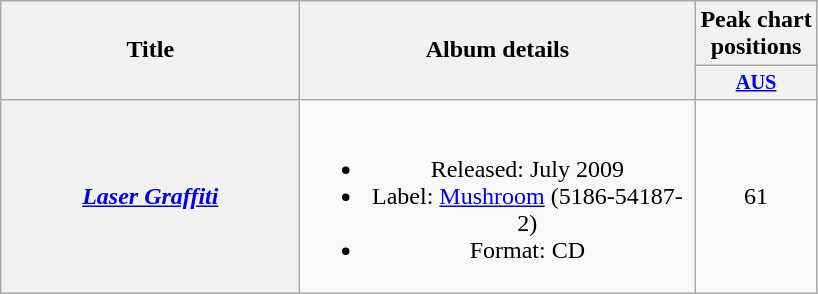<table class="wikitable plainrowheaders" style="text-align:center;" border="1">
<tr>
<th scope="col" rowspan="2" style="width:12em;">Title</th>
<th scope="col" rowspan="2" style="width:16em;">Album details</th>
<th scope="col" colspan="1">Peak chart<br>positions</th>
</tr>
<tr>
<th scope="col" style="font-size:85%"><a href='#'>AUS</a><br></th>
</tr>
<tr>
<th scope="row"><em><a href='#'>Laser Graffiti</a></em></th>
<td><br><ul><li>Released: July 2009</li><li>Label: <a href='#'>Mushroom</a> (5186-54187-2)</li><li>Format: CD</li></ul></td>
<td>61</td>
</tr>
</table>
